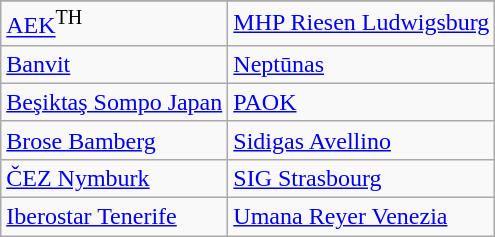<table class="wikitable">
<tr>
</tr>
<tr>
<td> <a href='#'>AEK</a><sup>TH</sup></td>
<td> <a href='#'>MHP Riesen Ludwigsburg</a></td>
</tr>
<tr>
<td> <a href='#'>Banvit</a></td>
<td> <a href='#'>Neptūnas</a></td>
</tr>
<tr>
<td> <a href='#'>Beşiktaş Sompo Japan</a></td>
<td> <a href='#'>PAOK</a></td>
</tr>
<tr>
<td> <a href='#'>Brose Bamberg</a></td>
<td> <a href='#'>Sidigas Avellino</a></td>
</tr>
<tr>
<td> <a href='#'>ČEZ Nymburk</a></td>
<td> <a href='#'>SIG Strasbourg</a></td>
</tr>
<tr>
<td> <a href='#'>Iberostar Tenerife</a></td>
<td> <a href='#'>Umana Reyer Venezia</a></td>
</tr>
</table>
